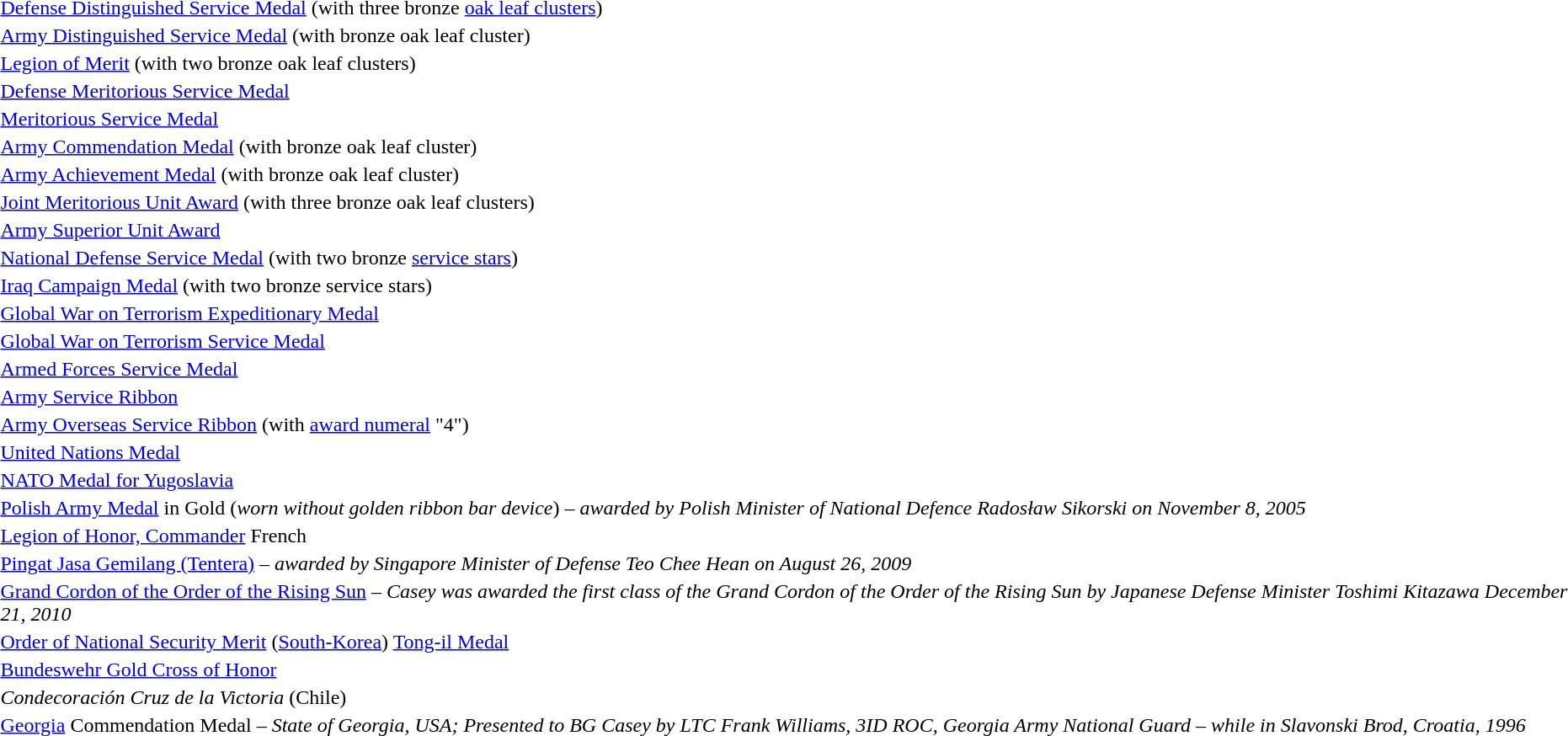<table>
<tr>
<td></td>
<td><a href='#'>Defense Distinguished Service Medal</a> (with three bronze <a href='#'>oak leaf clusters</a>)</td>
</tr>
<tr>
<td></td>
<td><a href='#'>Army Distinguished Service Medal</a> (with bronze oak leaf cluster)</td>
</tr>
<tr>
<td></td>
<td><a href='#'>Legion of Merit</a> (with two bronze oak leaf clusters)</td>
</tr>
<tr>
<td></td>
<td><a href='#'>Defense Meritorious Service Medal</a></td>
</tr>
<tr>
<td></td>
<td><a href='#'>Meritorious Service Medal</a></td>
</tr>
<tr>
<td></td>
<td><a href='#'>Army Commendation Medal</a> (with bronze oak leaf cluster)</td>
</tr>
<tr>
<td></td>
<td><a href='#'>Army Achievement Medal</a> (with bronze oak leaf cluster)</td>
</tr>
<tr>
<td></td>
<td><a href='#'>Joint Meritorious Unit Award</a> (with three bronze oak leaf clusters)</td>
</tr>
<tr>
<td></td>
<td><a href='#'>Army Superior Unit Award</a></td>
</tr>
<tr>
<td></td>
<td><a href='#'>National Defense Service Medal</a> (with two bronze <a href='#'>service stars</a>)</td>
</tr>
<tr>
<td></td>
<td><a href='#'>Iraq Campaign Medal</a> (with two bronze service stars)</td>
</tr>
<tr>
<td></td>
<td><a href='#'>Global War on Terrorism Expeditionary Medal</a></td>
</tr>
<tr>
<td></td>
<td><a href='#'>Global War on Terrorism Service Medal</a></td>
</tr>
<tr>
<td></td>
<td><a href='#'>Armed Forces Service Medal</a></td>
</tr>
<tr>
<td></td>
<td><a href='#'>Army Service Ribbon</a></td>
</tr>
<tr>
<td><span></span></td>
<td><a href='#'>Army Overseas Service Ribbon</a> (with <a href='#'>award numeral</a> "4")</td>
</tr>
<tr>
<td></td>
<td><a href='#'>United Nations Medal</a></td>
</tr>
<tr>
<td></td>
<td><a href='#'>NATO Medal for Yugoslavia</a></td>
</tr>
<tr>
<td></td>
<td><a href='#'>Polish Army Medal</a> in Gold (<em>worn without golden ribbon bar device</em>) – <em>awarded by Polish Minister of National Defence Radosław Sikorski on November 8, 2005</em></td>
</tr>
<tr>
<td></td>
<td><a href='#'>Legion of Honor, Commander</a> French</td>
</tr>
<tr>
<td></td>
<td><a href='#'>Pingat Jasa Gemilang (Tentera)</a> – <em>awarded by Singapore Minister of Defense Teo Chee Hean on August 26, 2009</em></td>
</tr>
<tr>
<td></td>
<td><a href='#'>Grand Cordon of the Order of the Rising Sun</a> – <em>Casey was awarded the first class of the Grand Cordon of the Order of the Rising Sun by Japanese Defense Minister Toshimi Kitazawa December 21, 2010</em></td>
</tr>
<tr>
<td></td>
<td><a href='#'>Order of National Security Merit</a> (<a href='#'>South-Korea</a>) <a href='#'>Tong-il Medal</a></td>
</tr>
<tr>
<td></td>
<td><a href='#'>Bundeswehr Gold Cross of Honor</a></td>
</tr>
<tr>
<td></td>
<td><em>Condecoración Cruz de la Victoria</em> (Chile)</td>
</tr>
<tr>
<td></td>
<td><a href='#'>Georgia</a> Commendation Medal – <em>State of Georgia, USA; Presented to BG Casey by LTC Frank Williams, 3ID ROC, Georgia Army National Guard – while in Slavonski Brod, Croatia, 1996</em></td>
</tr>
</table>
